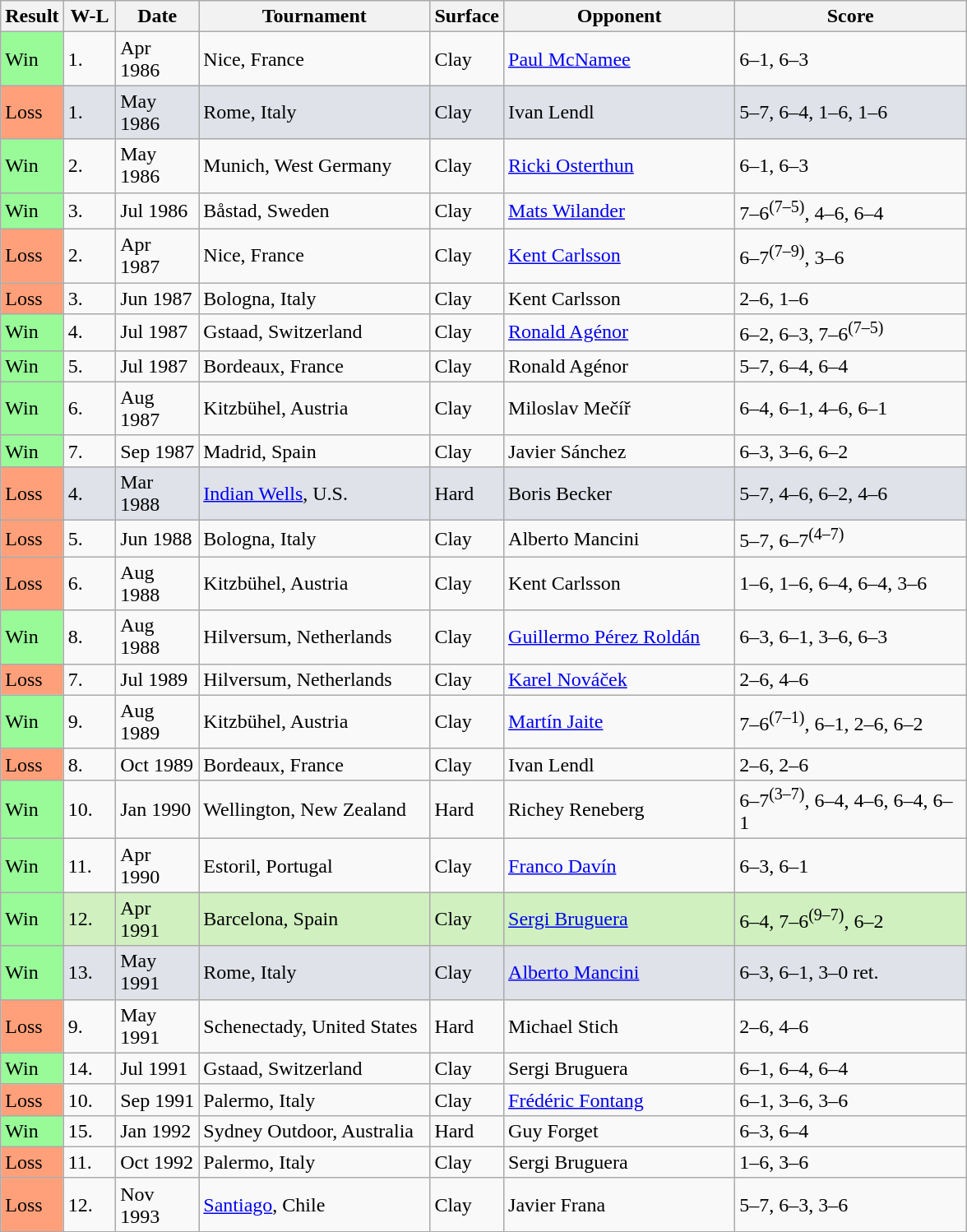<table class="sortable wikitable">
<tr>
<th style="width:40px">Result</th>
<th style="width:35px" class="unsortable">W-L</th>
<th style="width:60px">Date</th>
<th style="width:180px">Tournament</th>
<th style="width:50px">Surface</th>
<th style="width:180px">Opponent</th>
<th style="width:180px" class="unsortable">Score</th>
</tr>
<tr>
<td style="background:#98fb98;">Win</td>
<td>1.</td>
<td>Apr 1986</td>
<td>Nice, France</td>
<td>Clay</td>
<td> <a href='#'>Paul McNamee</a></td>
<td>6–1, 6–3</td>
</tr>
<tr style="background:#dfe2e9;">
<td style="background:#ffa07a;">Loss</td>
<td>1.</td>
<td>May 1986</td>
<td>Rome, Italy</td>
<td>Clay</td>
<td> Ivan Lendl</td>
<td>5–7, 6–4, 1–6, 1–6</td>
</tr>
<tr>
<td style="background:#98fb98;">Win</td>
<td>2.</td>
<td>May 1986</td>
<td>Munich, West Germany</td>
<td>Clay</td>
<td> <a href='#'>Ricki Osterthun</a></td>
<td>6–1, 6–3</td>
</tr>
<tr>
<td style="background:#98fb98;">Win</td>
<td>3.</td>
<td>Jul 1986</td>
<td>Båstad, Sweden</td>
<td>Clay</td>
<td> <a href='#'>Mats Wilander</a></td>
<td>7–6<sup>(7–5)</sup>, 4–6, 6–4</td>
</tr>
<tr>
<td style="background:#ffa07a;">Loss</td>
<td>2.</td>
<td>Apr 1987</td>
<td>Nice, France</td>
<td>Clay</td>
<td> <a href='#'>Kent Carlsson</a></td>
<td>6–7<sup>(7–9)</sup>, 3–6</td>
</tr>
<tr>
<td style="background:#ffa07a;">Loss</td>
<td>3.</td>
<td>Jun 1987</td>
<td>Bologna, Italy</td>
<td>Clay</td>
<td> Kent Carlsson</td>
<td>2–6, 1–6</td>
</tr>
<tr>
<td style="background:#98fb98;">Win</td>
<td>4.</td>
<td>Jul 1987</td>
<td>Gstaad, Switzerland</td>
<td>Clay</td>
<td> <a href='#'>Ronald Agénor</a></td>
<td>6–2, 6–3, 7–6<sup>(7–5)</sup></td>
</tr>
<tr>
<td style="background:#98fb98;">Win</td>
<td>5.</td>
<td>Jul 1987</td>
<td>Bordeaux, France</td>
<td>Clay</td>
<td> Ronald Agénor</td>
<td>5–7, 6–4, 6–4</td>
</tr>
<tr>
<td style="background:#98fb98;">Win</td>
<td>6.</td>
<td>Aug 1987</td>
<td>Kitzbühel, Austria</td>
<td>Clay</td>
<td> Miloslav Mečíř</td>
<td>6–4, 6–1, 4–6, 6–1</td>
</tr>
<tr>
<td style="background:#98fb98;">Win</td>
<td>7.</td>
<td>Sep 1987</td>
<td>Madrid, Spain</td>
<td>Clay</td>
<td> Javier Sánchez</td>
<td>6–3, 3–6, 6–2</td>
</tr>
<tr style="background:#dfe2e9;">
<td style="background:#ffa07a;">Loss</td>
<td>4.</td>
<td>Mar 1988</td>
<td><a href='#'>Indian Wells</a>, U.S.</td>
<td>Hard</td>
<td> Boris Becker</td>
<td>5–7, 4–6, 6–2, 4–6</td>
</tr>
<tr>
<td style="background:#ffa07a;">Loss</td>
<td>5.</td>
<td>Jun 1988</td>
<td>Bologna, Italy</td>
<td>Clay</td>
<td> Alberto Mancini</td>
<td>5–7, 6–7<sup>(4–7)</sup></td>
</tr>
<tr>
<td style="background:#ffa07a;">Loss</td>
<td>6.</td>
<td>Aug 1988</td>
<td>Kitzbühel, Austria</td>
<td>Clay</td>
<td> Kent Carlsson</td>
<td>1–6, 1–6, 6–4, 6–4, 3–6</td>
</tr>
<tr>
<td style="background:#98fb98;">Win</td>
<td>8.</td>
<td>Aug 1988</td>
<td>Hilversum, Netherlands</td>
<td>Clay</td>
<td> <a href='#'>Guillermo Pérez Roldán</a></td>
<td>6–3, 6–1, 3–6, 6–3</td>
</tr>
<tr>
<td style="background:#ffa07a;">Loss</td>
<td>7.</td>
<td>Jul 1989</td>
<td>Hilversum, Netherlands</td>
<td>Clay</td>
<td> <a href='#'>Karel Nováček</a></td>
<td>2–6, 4–6</td>
</tr>
<tr>
<td style="background:#98fb98;">Win</td>
<td>9.</td>
<td>Aug 1989</td>
<td>Kitzbühel, Austria</td>
<td>Clay</td>
<td> <a href='#'>Martín Jaite</a></td>
<td>7–6<sup>(7–1)</sup>, 6–1, 2–6, 6–2</td>
</tr>
<tr>
<td style="background:#ffa07a;">Loss</td>
<td>8.</td>
<td>Oct 1989</td>
<td>Bordeaux, France</td>
<td>Clay</td>
<td> Ivan Lendl</td>
<td>2–6, 2–6</td>
</tr>
<tr>
<td style="background:#98fb98;">Win</td>
<td>10.</td>
<td>Jan 1990</td>
<td>Wellington, New Zealand</td>
<td>Hard</td>
<td> Richey Reneberg</td>
<td>6–7<sup>(3–7)</sup>, 6–4, 4–6, 6–4, 6–1</td>
</tr>
<tr>
<td style="background:#98fb98;">Win</td>
<td>11.</td>
<td>Apr 1990</td>
<td>Estoril, Portugal</td>
<td>Clay</td>
<td> <a href='#'>Franco Davín</a></td>
<td>6–3, 6–1</td>
</tr>
<tr style="background:#d0f0c0;">
<td style="background:#98fb98;">Win</td>
<td>12.</td>
<td>Apr 1991</td>
<td>Barcelona, Spain</td>
<td>Clay</td>
<td> <a href='#'>Sergi Bruguera</a></td>
<td>6–4, 7–6<sup>(9–7)</sup>, 6–2</td>
</tr>
<tr style="background:#dfe2e9;">
<td style="background:#98fb98;">Win</td>
<td>13.</td>
<td>May 1991</td>
<td>Rome, Italy</td>
<td>Clay</td>
<td> <a href='#'>Alberto Mancini</a></td>
<td>6–3, 6–1, 3–0 ret.</td>
</tr>
<tr>
<td style="background:#ffa07a;">Loss</td>
<td>9.</td>
<td>May 1991</td>
<td>Schenectady, United States</td>
<td>Hard</td>
<td> Michael Stich</td>
<td>2–6, 4–6</td>
</tr>
<tr>
<td style="background:#98fb98;">Win</td>
<td>14.</td>
<td>Jul 1991</td>
<td>Gstaad, Switzerland</td>
<td>Clay</td>
<td> Sergi Bruguera</td>
<td>6–1, 6–4, 6–4</td>
</tr>
<tr>
<td style="background:#ffa07a;">Loss</td>
<td>10.</td>
<td>Sep 1991</td>
<td>Palermo, Italy</td>
<td>Clay</td>
<td> <a href='#'>Frédéric Fontang</a></td>
<td>6–1, 3–6, 3–6</td>
</tr>
<tr>
<td style="background:#98fb98;">Win</td>
<td>15.</td>
<td>Jan 1992</td>
<td>Sydney Outdoor, Australia</td>
<td>Hard</td>
<td> Guy Forget</td>
<td>6–3, 6–4</td>
</tr>
<tr>
<td style="background:#ffa07a;">Loss</td>
<td>11.</td>
<td>Oct 1992</td>
<td>Palermo, Italy</td>
<td>Clay</td>
<td> Sergi Bruguera</td>
<td>1–6, 3–6</td>
</tr>
<tr>
<td style="background:#ffa07a;">Loss</td>
<td>12.</td>
<td>Nov 1993</td>
<td><a href='#'>Santiago</a>, Chile</td>
<td>Clay</td>
<td> Javier Frana</td>
<td>5–7, 6–3, 3–6</td>
</tr>
</table>
